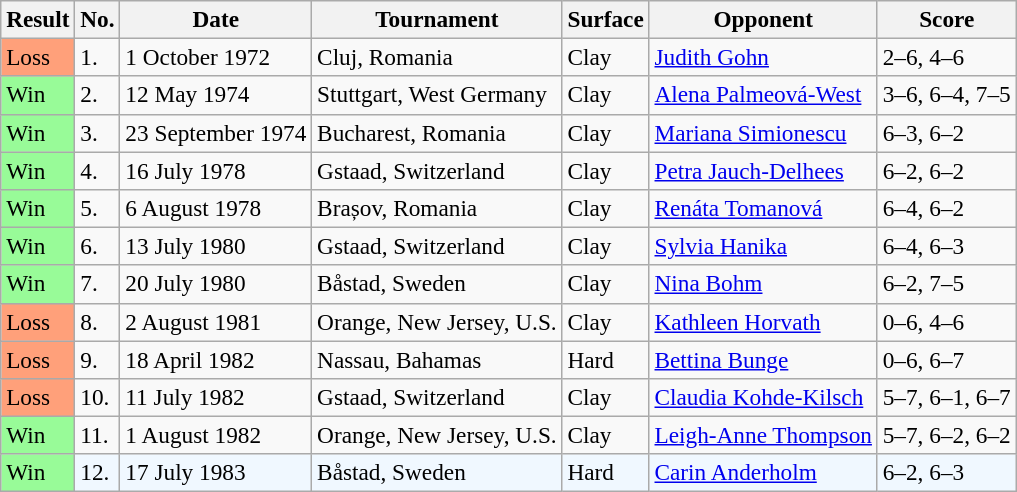<table class="sortable wikitable" style="font-size:97%">
<tr>
<th>Result</th>
<th>No.</th>
<th>Date</th>
<th>Tournament</th>
<th>Surface</th>
<th>Opponent</th>
<th>Score</th>
</tr>
<tr>
<td style="background:#ffa07a;">Loss</td>
<td>1.</td>
<td>1 October 1972</td>
<td>Cluj, Romania</td>
<td>Clay</td>
<td> <a href='#'>Judith Gohn</a></td>
<td>2–6, 4–6</td>
</tr>
<tr>
<td style="background:#98fb98;">Win</td>
<td>2.</td>
<td>12 May 1974</td>
<td>Stuttgart, West Germany</td>
<td>Clay</td>
<td> <a href='#'>Alena Palmeová-West</a></td>
<td>3–6, 6–4, 7–5</td>
</tr>
<tr>
<td style="background:#98fb98;">Win</td>
<td>3.</td>
<td>23 September 1974</td>
<td>Bucharest, Romania</td>
<td>Clay</td>
<td> <a href='#'>Mariana Simionescu</a></td>
<td>6–3, 6–2</td>
</tr>
<tr>
<td style="background:#98fb98;">Win</td>
<td>4.</td>
<td>16 July 1978</td>
<td>Gstaad, Switzerland</td>
<td>Clay</td>
<td> <a href='#'>Petra Jauch-Delhees</a></td>
<td>6–2, 6–2</td>
</tr>
<tr>
<td style="background:#98fb98;">Win</td>
<td>5.</td>
<td>6 August 1978</td>
<td>Brașov, Romania</td>
<td>Clay</td>
<td> <a href='#'>Renáta Tomanová</a></td>
<td>6–4, 6–2</td>
</tr>
<tr>
<td style="background:#98fb98;">Win</td>
<td>6.</td>
<td>13 July 1980</td>
<td>Gstaad, Switzerland</td>
<td>Clay</td>
<td> <a href='#'>Sylvia Hanika</a></td>
<td>6–4, 6–3</td>
</tr>
<tr>
<td style="background:#98fb98;">Win</td>
<td>7.</td>
<td>20 July 1980</td>
<td>Båstad, Sweden</td>
<td>Clay</td>
<td> <a href='#'>Nina Bohm</a></td>
<td>6–2, 7–5</td>
</tr>
<tr>
<td style="background:#ffa07a;">Loss</td>
<td>8.</td>
<td>2 August 1981</td>
<td>Orange, New Jersey, U.S.</td>
<td>Clay</td>
<td> <a href='#'>Kathleen Horvath</a></td>
<td>0–6, 4–6</td>
</tr>
<tr>
<td style="background:#ffa07a;">Loss</td>
<td>9.</td>
<td>18 April 1982</td>
<td>Nassau, Bahamas</td>
<td>Hard</td>
<td> <a href='#'>Bettina Bunge</a></td>
<td>0–6, 6–7</td>
</tr>
<tr>
<td style="background:#ffa07a;">Loss</td>
<td>10.</td>
<td>11 July 1982</td>
<td>Gstaad, Switzerland</td>
<td>Clay</td>
<td> <a href='#'>Claudia Kohde-Kilsch</a></td>
<td>5–7, 6–1, 6–7</td>
</tr>
<tr>
<td style="background:#98fb98;">Win</td>
<td>11.</td>
<td>1 August 1982</td>
<td>Orange, New Jersey, U.S.</td>
<td>Clay</td>
<td> <a href='#'>Leigh-Anne Thompson</a></td>
<td>5–7, 6–2, 6–2</td>
</tr>
<tr style="background:#f0f8ff;">
<td style="background:#98fb98;">Win</td>
<td>12.</td>
<td>17 July 1983</td>
<td>Båstad, Sweden</td>
<td>Hard</td>
<td> <a href='#'>Carin Anderholm</a></td>
<td>6–2, 6–3</td>
</tr>
</table>
